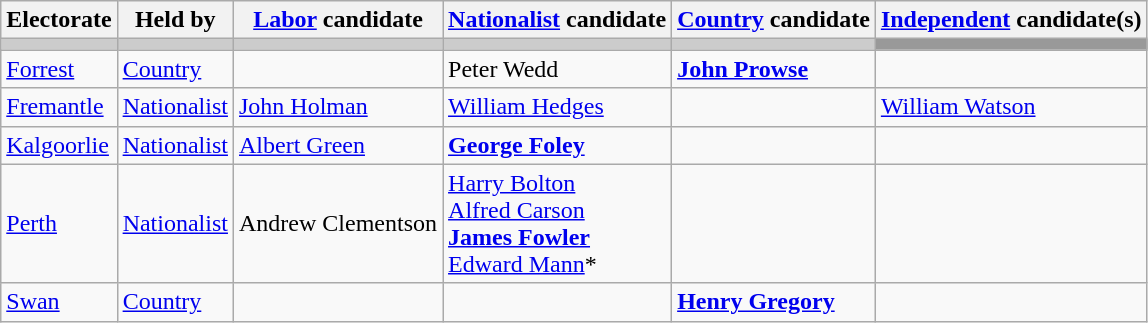<table class="wikitable">
<tr>
<th>Electorate</th>
<th>Held by</th>
<th><a href='#'>Labor</a> candidate</th>
<th><a href='#'>Nationalist</a> candidate</th>
<th><a href='#'>Country</a> candidate</th>
<th><a href='#'>Independent</a> candidate(s)</th>
</tr>
<tr bgcolor="#cccccc">
<td></td>
<td></td>
<td></td>
<td></td>
<td></td>
<td bgcolor="#999999"></td>
</tr>
<tr>
<td><a href='#'>Forrest</a></td>
<td><a href='#'>Country</a></td>
<td></td>
<td>Peter Wedd</td>
<td><strong><a href='#'>John Prowse</a></strong></td>
<td></td>
</tr>
<tr>
<td><a href='#'>Fremantle</a></td>
<td><a href='#'>Nationalist</a></td>
<td><a href='#'>John Holman</a></td>
<td><a href='#'>William Hedges</a></td>
<td></td>
<td><a href='#'>William Watson</a></td>
</tr>
<tr>
<td><a href='#'>Kalgoorlie</a></td>
<td><a href='#'>Nationalist</a></td>
<td><a href='#'>Albert Green</a></td>
<td><strong><a href='#'>George Foley</a></strong></td>
<td></td>
<td></td>
</tr>
<tr>
<td><a href='#'>Perth</a></td>
<td><a href='#'>Nationalist</a></td>
<td>Andrew Clementson</td>
<td><a href='#'>Harry Bolton</a><br><a href='#'>Alfred Carson</a><br><strong><a href='#'>James Fowler</a></strong><br><a href='#'>Edward Mann</a>*</td>
<td></td>
<td></td>
</tr>
<tr>
<td><a href='#'>Swan</a></td>
<td><a href='#'>Country</a></td>
<td></td>
<td></td>
<td><strong><a href='#'>Henry Gregory</a></strong></td>
<td></td>
</tr>
</table>
